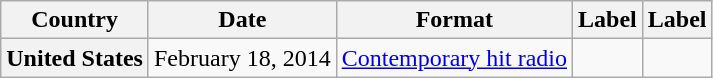<table class="wikitable plainrowheaders">
<tr>
<th scope="col">Country</th>
<th scope="col">Date</th>
<th scope="col">Format</th>
<th scope="col">Label</th>
<th scope="col">Label</th>
</tr>
<tr>
<th scope="row">United States</th>
<td>February 18, 2014</td>
<td><a href='#'>Contemporary hit radio</a></td>
<td></td>
<td></td>
</tr>
</table>
